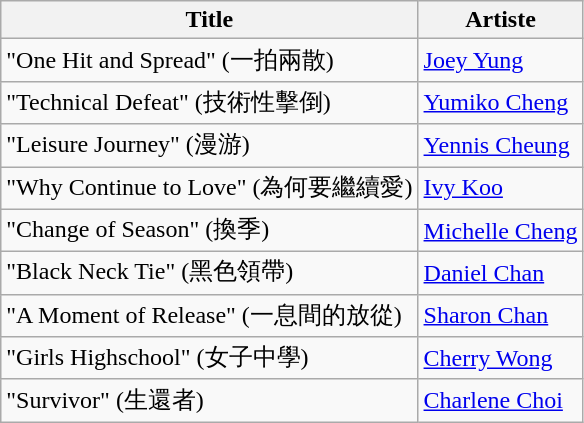<table class="wikitable sortable">
<tr>
<th>Title</th>
<th>Artiste</th>
</tr>
<tr>
<td>"One Hit and Spread" (一拍兩散)</td>
<td><a href='#'>Joey Yung</a></td>
</tr>
<tr>
<td>"Technical Defeat" (技術性擊倒)</td>
<td><a href='#'>Yumiko Cheng</a></td>
</tr>
<tr>
<td>"Leisure Journey" (漫游)</td>
<td><a href='#'>Yennis Cheung</a></td>
</tr>
<tr>
<td>"Why Continue to Love" (為何要繼續愛)</td>
<td><a href='#'>Ivy Koo</a></td>
</tr>
<tr>
<td>"Change of Season" (換季)</td>
<td><a href='#'>Michelle Cheng</a></td>
</tr>
<tr>
<td>"Black Neck Tie" (黑色領帶)</td>
<td><a href='#'>Daniel Chan</a></td>
</tr>
<tr>
<td>"A Moment of Release" (一息間的放從)</td>
<td><a href='#'>Sharon Chan</a></td>
</tr>
<tr>
<td>"Girls Highschool" (女子中學)</td>
<td><a href='#'>Cherry Wong</a></td>
</tr>
<tr>
<td>"Survivor" (生還者)</td>
<td><a href='#'>Charlene Choi</a></td>
</tr>
</table>
